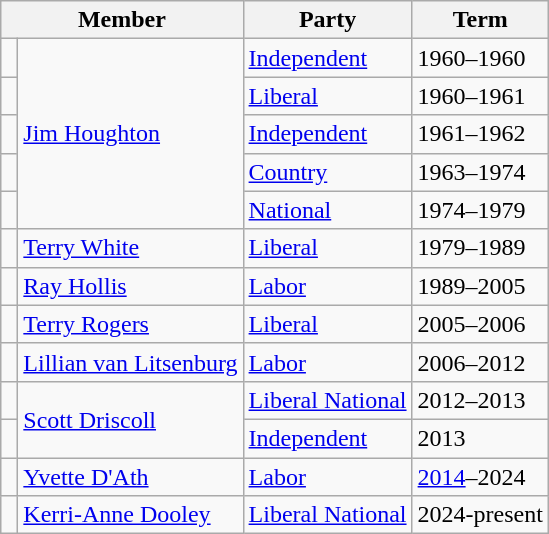<table class="wikitable">
<tr>
<th colspan="2">Member</th>
<th>Party</th>
<th>Term</th>
</tr>
<tr>
<td> </td>
<td rowspan=5><a href='#'>Jim Houghton</a></td>
<td><a href='#'>Independent</a></td>
<td>1960–1960</td>
</tr>
<tr>
<td> </td>
<td><a href='#'>Liberal</a></td>
<td>1960–1961</td>
</tr>
<tr>
<td> </td>
<td><a href='#'>Independent</a></td>
<td>1961–1962</td>
</tr>
<tr>
<td> </td>
<td><a href='#'>Country</a></td>
<td>1963–1974</td>
</tr>
<tr>
<td> </td>
<td><a href='#'>National</a></td>
<td>1974–1979</td>
</tr>
<tr>
<td> </td>
<td><a href='#'>Terry White</a></td>
<td><a href='#'>Liberal</a></td>
<td>1979–1989</td>
</tr>
<tr>
<td> </td>
<td><a href='#'>Ray Hollis</a></td>
<td><a href='#'>Labor</a></td>
<td>1989–2005</td>
</tr>
<tr>
<td> </td>
<td><a href='#'>Terry Rogers</a></td>
<td><a href='#'>Liberal</a></td>
<td>2005–2006</td>
</tr>
<tr>
<td> </td>
<td><a href='#'>Lillian van Litsenburg</a></td>
<td><a href='#'>Labor</a></td>
<td>2006–2012</td>
</tr>
<tr>
<td> </td>
<td rowspan=2><a href='#'>Scott Driscoll</a></td>
<td><a href='#'>Liberal National</a></td>
<td>2012–2013</td>
</tr>
<tr>
<td> </td>
<td><a href='#'>Independent</a></td>
<td>2013</td>
</tr>
<tr>
<td> </td>
<td><a href='#'>Yvette D'Ath</a></td>
<td><a href='#'>Labor</a></td>
<td><a href='#'>2014</a>–2024</td>
</tr>
<tr>
<td> </td>
<td><a href='#'>Kerri-Anne Dooley</a></td>
<td><a href='#'>Liberal National</a></td>
<td>2024-present</td>
</tr>
</table>
